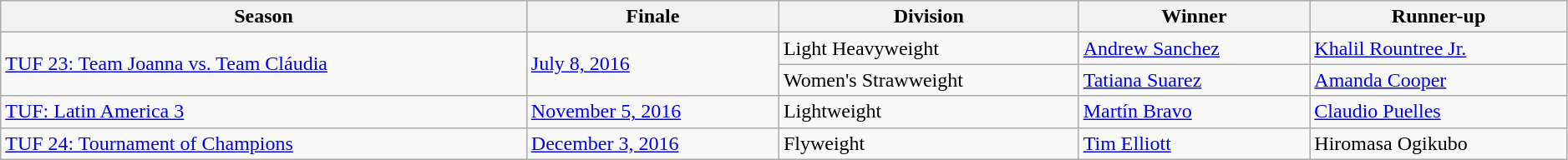<table class="wikitable" style="width:99%;">
<tr>
<th>Season</th>
<th>Finale</th>
<th>Division</th>
<th>Winner</th>
<th>Runner-up</th>
</tr>
<tr>
<td rowspan="2" style="text-align:left"><a href='#'>TUF 23: Team Joanna vs. Team Cláudia</a></td>
<td rowspan="2"><a href='#'>July 8, 2016</a></td>
<td>Light Heavyweight</td>
<td><a href='#'>Andrew Sanchez</a></td>
<td><a href='#'>Khalil Rountree Jr.</a></td>
</tr>
<tr>
<td>Women's Strawweight</td>
<td><a href='#'>Tatiana Suarez</a></td>
<td><a href='#'>Amanda Cooper</a></td>
</tr>
<tr>
<td style="text-align:left"><a href='#'>TUF: Latin America 3</a></td>
<td><a href='#'>November 5, 2016</a></td>
<td>Lightweight</td>
<td><a href='#'>Martín Bravo</a></td>
<td><a href='#'>Claudio Puelles</a></td>
</tr>
<tr>
<td><a href='#'>TUF 24: Tournament of Champions</a></td>
<td><a href='#'>December 3, 2016</a></td>
<td>Flyweight</td>
<td><a href='#'>Tim Elliott</a></td>
<td>Hiromasa Ogikubo</td>
</tr>
</table>
